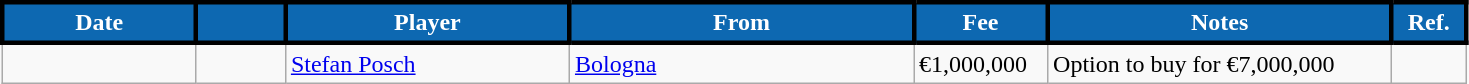<table class="wikitable plainrowheaders">
<tr>
<th style="background:#0D68B1; color:#FFFFFF; width:120px;border:3px solid black">Date</th>
<th style="background:#0D68B1; color:#FFFFFF; width:50px;border:3px solid black" "></th>
<th style="background:#0D68B1; color:#FFFFFF; width:180px;border:3px solid black" ">Player</th>
<th style="background:#0D68B1; color:#FFFFFF; width:220px;border:3px solid black" ">From</th>
<th style="background:#0D68B1; color:#FFFFFF;width: 80px;border:3px solid black" ">Fee</th>
<th style="background:#0D68B1; color:#FFFFFF; width:220px;border:3px solid black" ">Notes</th>
<th style="background:#0D68B1; color:#FFFFFF; width:40px;border:3px solid black" ">Ref.</th>
</tr>
<tr>
<td></td>
<td align="center"></td>
<td> <a href='#'>Stefan Posch</a></td>
<td> <a href='#'>Bologna</a></td>
<td>€1,000,000</td>
<td>Option to buy for €7,000,000</td>
<td></td>
</tr>
</table>
